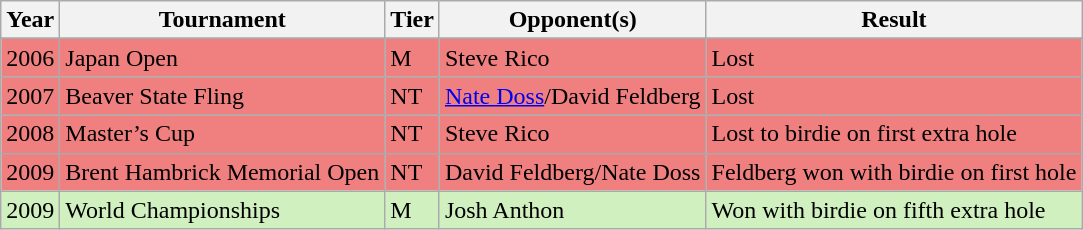<table class ="wikitable">
<tr>
<th>Year</th>
<th>Tournament</th>
<th>Tier</th>
<th>Opponent(s)</th>
<th>Result</th>
</tr>
<tr>
</tr>
<tr style="background:#f08080;">
<td>2006</td>
<td>Japan Open</td>
<td>M</td>
<td>Steve Rico</td>
<td>Lost</td>
</tr>
<tr style="background:#f08080;">
<td>2007</td>
<td>Beaver State Fling</td>
<td>NT</td>
<td><a href='#'>Nate Doss</a>/David Feldberg</td>
<td>Lost</td>
</tr>
<tr style="background:#f08080;">
<td>2008</td>
<td>Master’s Cup</td>
<td>NT</td>
<td>Steve Rico</td>
<td>Lost to birdie on first extra hole  </td>
</tr>
<tr style="background:#f08080;">
<td>2009</td>
<td>Brent Hambrick Memorial Open</td>
<td>NT</td>
<td>David Feldberg/Nate Doss</td>
<td>Feldberg won with birdie on first hole </td>
</tr>
<tr style="background:#d0f0c0;">
<td>2009</td>
<td>World Championships</td>
<td>M</td>
<td>Josh Anthon</td>
<td>Won with birdie on fifth extra hole </td>
</tr>
</table>
